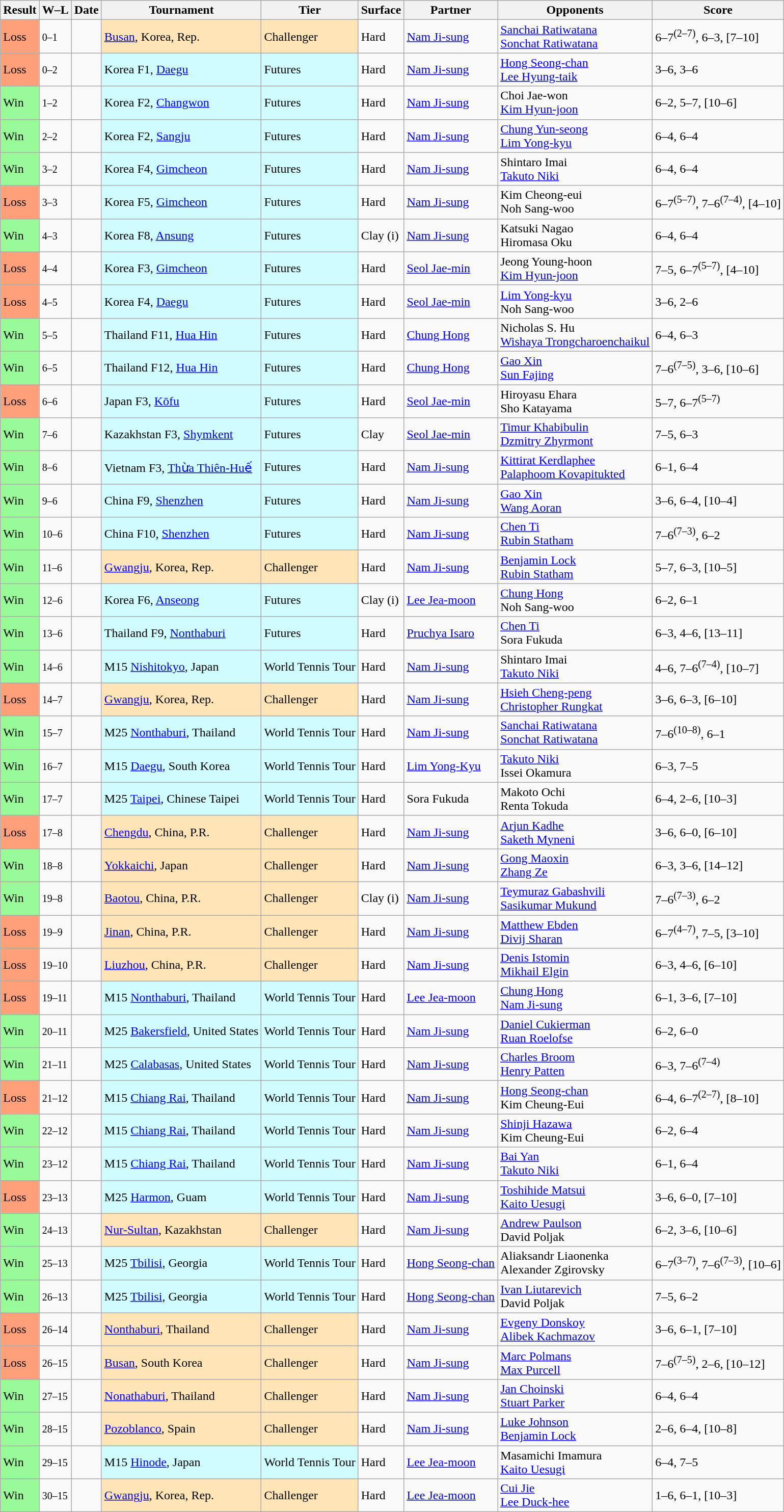<table class="sortable wikitable">
<tr>
<th>Result</th>
<th class="unsortable">W–L</th>
<th>Date</th>
<th>Tournament</th>
<th>Tier</th>
<th>Surface</th>
<th>Partner</th>
<th>Opponents</th>
<th class="unsortable">Score</th>
</tr>
<tr>
<td bgcolor=FFA07A>Loss</td>
<td><small>0–1</small></td>
<td><a href='#'></a></td>
<td style="background:moccasin;"><a href='#'>Busan</a>, Korea, Rep.</td>
<td style="background:moccasin;">Challenger</td>
<td>Hard</td>
<td> <a href='#'>Nam Ji-sung</a></td>
<td> <a href='#'>Sanchai Ratiwatana</a><br> <a href='#'>Sonchat Ratiwatana</a></td>
<td>6–7<sup>(2–7)</sup>, 6–3, [7–10]</td>
</tr>
<tr>
<td bgcolor=ffa07a>Loss</td>
<td><small>0–2</small></td>
<td></td>
<td style="background:#cffcff;">Korea F1, <a href='#'>Daegu</a></td>
<td style="background:#cffcff;">Futures</td>
<td>Hard</td>
<td> <a href='#'>Nam Ji-sung</a></td>
<td> <a href='#'>Hong Seong-chan</a><br> <a href='#'>Lee Hyung-taik</a></td>
<td>3–6, 3–6</td>
</tr>
<tr>
<td bgcolor=98fb98>Win</td>
<td><small>1–2</small></td>
<td></td>
<td style="background:#cffcff;">Korea F2, <a href='#'>Changwon</a></td>
<td style="background:#cffcff;">Futures</td>
<td>Hard</td>
<td> <a href='#'>Nam Ji-sung</a></td>
<td> Choi Jae-won<br> <a href='#'>Kim Hyun-joon</a></td>
<td>6–2, 5–7, [10–6]</td>
</tr>
<tr>
<td bgcolor=98fb98>Win</td>
<td><small>2–2</small></td>
<td></td>
<td style="background:#cffcff;">Korea F2, <a href='#'>Sangju</a></td>
<td style="background:#cffcff;">Futures</td>
<td>Hard</td>
<td> <a href='#'>Nam Ji-sung</a></td>
<td> <a href='#'>Chung Yun-seong</a><br> <a href='#'>Lim Yong-kyu</a></td>
<td>6–4, 6–4</td>
</tr>
<tr>
<td bgcolor=98fb98>Win</td>
<td><small>3–2</small></td>
<td></td>
<td style="background:#cffcff;">Korea F4, <a href='#'>Gimcheon</a></td>
<td style="background:#cffcff;">Futures</td>
<td>Hard</td>
<td> <a href='#'>Nam Ji-sung</a></td>
<td> Shintaro Imai<br> <a href='#'>Takuto Niki</a></td>
<td>6–4, 6–4</td>
</tr>
<tr>
<td bgcolor=ffa07a>Loss</td>
<td><small>3–3</small></td>
<td></td>
<td style="background:#cffcff;">Korea F5, <a href='#'>Gimcheon</a></td>
<td style="background:#cffcff;">Futures</td>
<td>Hard</td>
<td> <a href='#'>Nam Ji-sung</a></td>
<td> Kim Cheong-eui<br> Noh Sang-woo</td>
<td>6–7<sup>(5–7)</sup>, 7–6<sup>(7–4)</sup>, [4–10]</td>
</tr>
<tr>
<td bgcolor=98fb98>Win</td>
<td><small>4–3</small></td>
<td></td>
<td style="background:#cffcff;">Korea F8, <a href='#'>Ansung</a></td>
<td style="background:#cffcff;">Futures</td>
<td>Clay (i)</td>
<td> <a href='#'>Nam Ji-sung</a></td>
<td> Katsuki Nagao<br> Hiromasa Oku</td>
<td>6–4, 6–4</td>
</tr>
<tr>
<td bgcolor=ffa07a>Loss</td>
<td><small>4–4</small></td>
<td></td>
<td style="background:#cffcff;">Korea F3, <a href='#'>Gimcheon</a></td>
<td style="background:#cffcff;">Futures</td>
<td>Hard</td>
<td> <a href='#'>Seol Jae-min</a></td>
<td> Jeong Young-hoon<br> <a href='#'>Kim Hyun-joon</a></td>
<td>7–5, 6–7<sup>(5–7)</sup>, [4–10]</td>
</tr>
<tr>
<td bgcolor=ffa07a>Loss</td>
<td><small>4–5</small></td>
<td></td>
<td style="background:#cffcff;">Korea F4, <a href='#'>Daegu</a></td>
<td style="background:#cffcff;">Futures</td>
<td>Hard</td>
<td> <a href='#'>Seol Jae-min</a></td>
<td> <a href='#'>Lim Yong-kyu</a><br> Noh Sang-woo</td>
<td>3–6, 2–6</td>
</tr>
<tr>
<td bgcolor=98fb98>Win</td>
<td><small>5–5</small></td>
<td></td>
<td style="background:#cffcff;">Thailand F11, <a href='#'>Hua Hin</a></td>
<td style="background:#cffcff;">Futures</td>
<td>Hard</td>
<td> <a href='#'>Chung Hong</a></td>
<td> Nicholas S. Hu<br> <a href='#'>Wishaya Trongcharoenchaikul</a></td>
<td>6–4, 6–3</td>
</tr>
<tr>
<td bgcolor=98fb98>Win</td>
<td><small>6–5</small></td>
<td></td>
<td style="background:#cffcff;">Thailand F12, <a href='#'>Hua Hin</a></td>
<td style="background:#cffcff;">Futures</td>
<td>Hard</td>
<td> <a href='#'>Chung Hong</a></td>
<td> <a href='#'>Gao Xin</a><br> <a href='#'>Sun Fajing</a></td>
<td>7–6<sup>(7–5)</sup>, 3–6, [10–6]</td>
</tr>
<tr>
<td bgcolor=ffa07a>Loss</td>
<td><small>6–6</small></td>
<td></td>
<td style="background:#cffcff;">Japan F3, <a href='#'>Kōfu</a></td>
<td style="background:#cffcff;">Futures</td>
<td>Hard</td>
<td> <a href='#'>Seol Jae-min</a></td>
<td> Hiroyasu Ehara<br> Sho Katayama</td>
<td>5–7, 6–7<sup>(5–7)</sup></td>
</tr>
<tr>
<td bgcolor=98fb98>Win</td>
<td><small>7–6</small></td>
<td></td>
<td style="background:#cffcff;">Kazakhstan F3, <a href='#'>Shymkent</a></td>
<td style="background:#cffcff;">Futures</td>
<td>Clay</td>
<td> <a href='#'>Seol Jae-min</a></td>
<td> <a href='#'>Timur Khabibulin</a><br> <a href='#'>Dzmitry Zhyrmont</a></td>
<td>7–5, 6–3</td>
</tr>
<tr>
<td bgcolor=98fb98>Win</td>
<td><small>8–6</small></td>
<td></td>
<td style="background:#cffcff;">Vietnam F3, <a href='#'>Thừa Thiên-Huế</a></td>
<td style="background:#cffcff;">Futures</td>
<td>Hard</td>
<td> <a href='#'>Nam Ji-sung</a></td>
<td> <a href='#'>Kittirat Kerdlaphee</a><br> <a href='#'>Palaphoom Kovapitukted</a></td>
<td>6–1, 6–4</td>
</tr>
<tr>
<td bgcolor=98fb98>Win</td>
<td><small>9–6</small></td>
<td></td>
<td style="background:#cffcff;">China F9, <a href='#'>Shenzhen</a></td>
<td style="background:#cffcff;">Futures</td>
<td>Hard</td>
<td> <a href='#'>Nam Ji-sung</a></td>
<td> <a href='#'>Gao Xin</a><br> <a href='#'>Wang Aoran</a></td>
<td>3–6, 6–4, [10–4]</td>
</tr>
<tr>
<td bgcolor=98fb98>Win</td>
<td><small>10–6</small></td>
<td></td>
<td style="background:#cffcff;">China F10, <a href='#'>Shenzhen</a></td>
<td style="background:#cffcff;">Futures</td>
<td>Hard</td>
<td> <a href='#'>Nam Ji-sung</a></td>
<td> <a href='#'>Chen Ti</a><br> <a href='#'>Rubin Statham</a></td>
<td>7–6<sup>(7–3)</sup>, 6–2</td>
</tr>
<tr>
<td bgcolor=98fb98>Win</td>
<td><small>11–6</small></td>
<td><a href='#'></a></td>
<td style="background:moccasin;"><a href='#'>Gwangju</a>, Korea, Rep.</td>
<td style="background:moccasin;">Challenger</td>
<td>Hard</td>
<td> <a href='#'>Nam Ji-sung</a></td>
<td> <a href='#'>Benjamin Lock</a><br> <a href='#'>Rubin Statham</a></td>
<td>5–7, 6–3, [10–5]</td>
</tr>
<tr>
<td bgcolor=98fb98>Win</td>
<td><small>12–6</small></td>
<td></td>
<td style="background:#cffcff;">Korea F6, <a href='#'>Anseong</a></td>
<td style="background:#cffcff;">Futures</td>
<td>Clay (i)</td>
<td> <a href='#'>Lee Jea-moon</a></td>
<td> <a href='#'>Chung Hong</a><br> Noh Sang-woo</td>
<td>6–2, 6–1</td>
</tr>
<tr>
<td bgcolor=98fb98>Win</td>
<td><small>13–6</small></td>
<td></td>
<td style="background:#cffcff;">Thailand F9, <a href='#'>Nonthaburi</a></td>
<td style="background:#cffcff;">Futures</td>
<td>Hard</td>
<td> <a href='#'>Pruchya Isaro</a></td>
<td> <a href='#'>Chen Ti</a><br> Sora Fukuda</td>
<td>6–3, 4–6, [13–11]</td>
</tr>
<tr>
<td bgcolor=98fb98>Win</td>
<td><small>14–6</small></td>
<td></td>
<td style="background:#cffcff;">M15 <a href='#'>Nishitokyo</a>, Japan</td>
<td style="background:#cffcff;">World Tennis Tour</td>
<td>Hard</td>
<td> <a href='#'>Nam Ji-sung</a></td>
<td> Shintaro Imai<br> <a href='#'>Takuto Niki</a></td>
<td>4–6, 7–6<sup>(7–4)</sup>, [10–7]</td>
</tr>
<tr>
<td bgcolor=ffa07a>Loss</td>
<td><small>14–7</small></td>
<td><a href='#'></a></td>
<td style="background:moccasin;"><a href='#'>Gwangju</a>, Korea, Rep.</td>
<td style="background:moccasin;">Challenger</td>
<td>Hard</td>
<td> <a href='#'>Nam Ji-sung</a></td>
<td> <a href='#'>Hsieh Cheng-peng</a><br> <a href='#'>Christopher Rungkat</a></td>
<td>3–6, 6–3, [6–10]</td>
</tr>
<tr>
<td bgcolor=98fb98>Win</td>
<td><small>15–7</small></td>
<td></td>
<td style="background:#cffcff;">M25 <a href='#'>Nonthaburi</a>, Thailand</td>
<td style="background:#cffcff;">World Tennis Tour</td>
<td>Hard</td>
<td> <a href='#'>Nam Ji-sung</a></td>
<td> <a href='#'>Sanchai Ratiwatana</a> <br> <a href='#'>Sonchat Ratiwatana</a></td>
<td>7–6<sup>(10–8)</sup>, 6–1</td>
</tr>
<tr>
<td bgcolor=98fb98>Win</td>
<td><small>16–7</small></td>
<td></td>
<td style="background:#cffcff;">M15 <a href='#'>Daegu</a>, South Korea</td>
<td style="background:#cffcff;">World Tennis Tour</td>
<td>Hard</td>
<td> <a href='#'>Lim Yong-Kyu</a></td>
<td> <a href='#'>Takuto Niki</a> <br> Issei Okamura</td>
<td>6–3, 7–5</td>
</tr>
<tr>
<td bgcolor=98fb98>Win</td>
<td><small>17–7</small></td>
<td></td>
<td style="background:#cffcff;">M25 <a href='#'>Taipei</a>, Chinese Taipei</td>
<td style="background:#cffcff;">World Tennis Tour</td>
<td>Hard</td>
<td> Sora Fukuda</td>
<td> Makoto Ochi <br> Renta Tokuda</td>
<td>6–4, 2–6, [10–3]</td>
</tr>
<tr>
<td bgcolor=ffa07a>Loss</td>
<td><small>17–8</small></td>
<td><a href='#'></a></td>
<td style="background:moccasin;"><a href='#'>Chengdu</a>, China, P.R.</td>
<td style="background:moccasin;">Challenger</td>
<td>Hard</td>
<td> <a href='#'>Nam Ji-sung</a></td>
<td> <a href='#'>Arjun Kadhe</a><br> <a href='#'>Saketh Myneni</a></td>
<td>3–6, 6–0, [6–10]</td>
</tr>
<tr>
<td bgcolor=98fb98>Win</td>
<td><small>18–8</small></td>
<td><a href='#'></a></td>
<td style="background:moccasin;"><a href='#'>Yokkaichi</a>, Japan</td>
<td style="background:moccasin;">Challenger</td>
<td>Hard</td>
<td> <a href='#'>Nam Ji-sung</a></td>
<td> <a href='#'>Gong Maoxin</a><br> <a href='#'>Zhang Ze</a></td>
<td>6–3, 3–6, [14–12]</td>
</tr>
<tr>
<td bgcolor=98fb98>Win</td>
<td><small>19–8</small></td>
<td><a href='#'></a></td>
<td style="background:moccasin;"><a href='#'>Baotou</a>, China, P.R.</td>
<td style="background:moccasin;">Challenger</td>
<td>Clay (i)</td>
<td> <a href='#'>Nam Ji-sung</a></td>
<td> <a href='#'>Teymuraz Gabashvili</a><br> <a href='#'>Sasikumar Mukund</a></td>
<td>7–6<sup>(7–3)</sup>, 6–2</td>
</tr>
<tr>
<td bgcolor=ffa07a>Loss</td>
<td><small>19–9</small></td>
<td><a href='#'></a></td>
<td style="background:moccasin;"><a href='#'>Jinan</a>, China, P.R.</td>
<td style="background:moccasin;">Challenger</td>
<td>Hard</td>
<td> <a href='#'>Nam Ji-sung</a></td>
<td> <a href='#'>Matthew Ebden</a><br> <a href='#'>Divij Sharan</a></td>
<td>6–7<sup>(4–7)</sup>, 7–5, [3–10]</td>
</tr>
<tr>
<td bgcolor=ffa07a>Loss</td>
<td><small>19–10</small></td>
<td><a href='#'></a></td>
<td style="background:moccasin;"><a href='#'>Liuzhou</a>, China, P.R.</td>
<td style="background:moccasin;">Challenger</td>
<td>Hard</td>
<td> <a href='#'>Nam Ji-sung</a></td>
<td> <a href='#'>Denis Istomin</a><br> <a href='#'>Mikhail Elgin</a></td>
<td>6–3, 4–6, [6–10]</td>
</tr>
<tr>
<td bgcolor=ffa07a>Loss</td>
<td><small>19–11</small></td>
<td></td>
<td style="background:#cffcff;">M15 <a href='#'>Nonthaburi</a>, Thailand</td>
<td style="background:#cffcff;">World Tennis Tour</td>
<td>Hard</td>
<td> <a href='#'>Lee Jea-moon</a></td>
<td> <a href='#'>Chung Hong</a> <br> <a href='#'>Nam Ji-sung</a></td>
<td>6–1, 3–6, [7–10]</td>
</tr>
<tr>
<td bgcolor=98fb98>Win</td>
<td><small>20–11</small></td>
<td></td>
<td style="background:#cffcff;">M25 <a href='#'>Bakersfield</a>, United States</td>
<td style="background:#cffcff;">World Tennis Tour</td>
<td>Hard</td>
<td> <a href='#'>Nam Ji-sung</a></td>
<td> <a href='#'>Daniel Cukierman</a> <br> <a href='#'>Ruan Roelofse</a></td>
<td>6–2, 6–0</td>
</tr>
<tr>
<td bgcolor=98fb98>Win</td>
<td><small>21–11</small></td>
<td></td>
<td style="background:#cffcff;">M25 <a href='#'>Calabasas</a>, United States</td>
<td style="background:#cffcff;">World Tennis Tour</td>
<td>Hard</td>
<td> <a href='#'>Nam Ji-sung</a></td>
<td> <a href='#'>Charles Broom</a> <br> <a href='#'>Henry Patten</a></td>
<td>6–3, 7–6<sup>(7–4)</sup></td>
</tr>
<tr>
<td bgcolor=ffa07a>Loss</td>
<td><small>21–12</small></td>
<td></td>
<td style="background:#cffcff;">M15 <a href='#'>Chiang Rai</a>, Thailand</td>
<td style="background:#cffcff;">World Tennis Tour</td>
<td>Hard</td>
<td> <a href='#'>Nam Ji-sung</a></td>
<td> <a href='#'>Hong Seong-chan</a> <br> Kim Cheung-Eui</td>
<td>6–4, 6–7<sup>(2–7)</sup>, [8–10]</td>
</tr>
<tr>
<td bgcolor=98Fb98>Win</td>
<td><small>22–12</small></td>
<td></td>
<td style="background:#cffcff;">M15 <a href='#'>Chiang Rai</a>, Thailand</td>
<td style="background:#cffcff;">World Tennis Tour</td>
<td>Hard</td>
<td> <a href='#'>Nam Ji-sung</a></td>
<td> <a href='#'>Shinji Hazawa</a> <br> Kim Cheung-Eui</td>
<td>6–2, 6–4</td>
</tr>
<tr>
<td bgcolor=98Fb98>Win</td>
<td><small>23–12</small></td>
<td></td>
<td style="background:#cffcff;">M15 <a href='#'>Chiang Rai</a>, Thailand</td>
<td style="background:#cffcff;">World Tennis Tour</td>
<td>Hard</td>
<td> <a href='#'>Nam Ji-sung</a></td>
<td> <a href='#'>Bai Yan</a> <br> <a href='#'>Takuto Niki</a></td>
<td>6–1, 6–4</td>
</tr>
<tr>
<td bgcolor=FFA07A>Loss</td>
<td><small>23–13</small></td>
<td></td>
<td style="background:#cffcff;">M25 <a href='#'>Harmon</a>, Guam</td>
<td style="background:#cffcff;">World Tennis Tour</td>
<td>Hard</td>
<td> <a href='#'>Nam Ji-sung</a></td>
<td> <a href='#'>Toshihide Matsui</a> <br> <a href='#'>Kaito Uesugi</a></td>
<td>3–6, 6–0, [7–10]</td>
</tr>
<tr>
<td bgcolor=98fb98>Win</td>
<td><small>24–13</small></td>
<td><a href='#'></a></td>
<td style="background:moccasin;"><a href='#'>Nur-Sultan</a>, Kazakhstan</td>
<td style="background:moccasin;">Challenger</td>
<td>Hard</td>
<td> <a href='#'>Nam Ji-sung</a></td>
<td> <a href='#'>Andrew Paulson</a><br> David Poljak</td>
<td>6–2, 3–6, [10–6]</td>
</tr>
<tr>
<td bgcolor=98fb98>Win</td>
<td><small>25–13</small></td>
<td></td>
<td style="background:#cffcff;">M25 <a href='#'>Tbilisi</a>, Georgia</td>
<td style="background:#cffcff;">World Tennis Tour</td>
<td>Hard</td>
<td> <a href='#'>Hong Seong-chan</a></td>
<td> Aliaksandr Liaonenka <br> Alexander Zgirovsky</td>
<td>6–7<sup>(3–7)</sup>, 7–6<sup>(7–3)</sup>, [10–6]</td>
</tr>
<tr>
<td bgcolor=98fb98>Win</td>
<td><small>26–13</small></td>
<td></td>
<td style="background:#cffcff;">M25 <a href='#'>Tbilisi</a>, Georgia</td>
<td style="background:#cffcff;">World Tennis Tour</td>
<td>Hard</td>
<td> <a href='#'>Hong Seong-chan</a></td>
<td> <a href='#'>Ivan Liutarevich</a> <br> David Poljak</td>
<td>7–5, 6–2</td>
</tr>
<tr>
<td bgcolor=ffa07a>Loss</td>
<td><small>26–14</small></td>
<td><a href='#'></a></td>
<td style="background:moccasin;"><a href='#'>Nonthaburi</a>, Thailand</td>
<td style="background:moccasin;">Challenger</td>
<td>Hard</td>
<td> <a href='#'>Nam Ji-sung</a></td>
<td> <a href='#'>Evgeny Donskoy</a><br> <a href='#'>Alibek Kachmazov</a></td>
<td>3–6, 6–1, [7–10]</td>
</tr>
<tr>
<td bgcolor=ffa07a>Loss</td>
<td><small>26–15</small></td>
<td><a href='#'></a></td>
<td style="background:moccasin;"><a href='#'>Busan</a>, South Korea</td>
<td style="background:moccasin;">Challenger</td>
<td>Hard</td>
<td> <a href='#'>Nam Ji-sung</a></td>
<td> <a href='#'>Marc Polmans</a><br> <a href='#'>Max Purcell</a></td>
<td>7–6<sup>(7–5)</sup>, 2–6, [10–12]</td>
</tr>
<tr>
<td bgcolor=98FB98>Win</td>
<td><small>27–15</small></td>
<td><a href='#'></a></td>
<td style="background:moccasin;"><a href='#'>Nonathaburi</a>, Thailand</td>
<td style="background:moccasin;">Challenger</td>
<td>Hard</td>
<td> <a href='#'>Nam Ji-sung</a></td>
<td> <a href='#'>Jan Choinski</a><br> <a href='#'>Stuart Parker</a></td>
<td>6–4, 6–4</td>
</tr>
<tr>
<td bgcolor=98FB98>Win</td>
<td><small>28–15</small></td>
<td><a href='#'></a></td>
<td style="background:moccasin;"><a href='#'>Pozoblanco</a>, Spain</td>
<td style="background:moccasin;">Challenger</td>
<td>Hard</td>
<td> <a href='#'>Nam Ji-sung</a></td>
<td> <a href='#'>Luke Johnson</a><br> <a href='#'>Benjamin Lock</a></td>
<td>2–6, 6–4, [10–8]</td>
</tr>
<tr>
<td bgcolor=98FB98>Win</td>
<td><small>29–15</small></td>
<td></td>
<td style="background:#cffcff;">M15 <a href='#'>Hinode</a>, Japan</td>
<td style="background:#cffcff;">World Tennis Tour</td>
<td>Hard</td>
<td> <a href='#'>Lee Jea-moon</a></td>
<td> Masamichi Imamura <br>  <a href='#'>Kaito Uesugi</a></td>
<td>6–4, 7–5</td>
</tr>
<tr>
<td bgcolor=98FB98>Win</td>
<td><small>30–15</small></td>
<td><a href='#'></a></td>
<td style="background:moccasin;"><a href='#'>Gwangju</a>, Korea, Rep.</td>
<td style="background:moccasin;">Challenger</td>
<td>Hard</td>
<td> <a href='#'>Lee Jea-moon</a></td>
<td> <a href='#'>Cui Jie</a> <br> <a href='#'>Lee Duck-hee</a></td>
<td>1–6, 6–1, [10–3]</td>
</tr>
</table>
